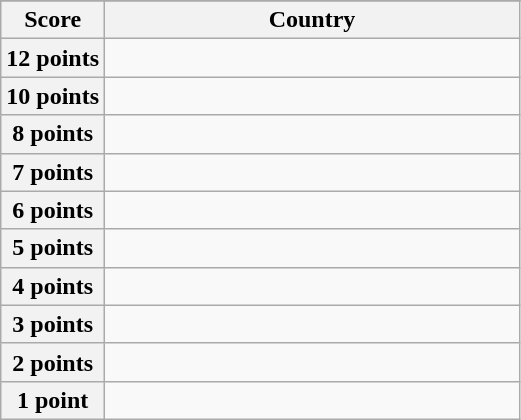<table class="wikitable">
<tr>
</tr>
<tr>
<th scope="col" width="20%">Score</th>
<th scope="col">Country</th>
</tr>
<tr>
<th scope="row">12 points</th>
<td></td>
</tr>
<tr>
<th scope="row">10 points</th>
<td></td>
</tr>
<tr>
<th scope="row">8 points</th>
<td></td>
</tr>
<tr>
<th scope="row">7 points</th>
<td></td>
</tr>
<tr>
<th scope="row">6 points</th>
<td></td>
</tr>
<tr>
<th scope="row">5 points</th>
<td></td>
</tr>
<tr>
<th scope="row">4 points</th>
<td></td>
</tr>
<tr>
<th scope="row">3 points</th>
<td></td>
</tr>
<tr>
<th scope="row">2 points</th>
<td></td>
</tr>
<tr>
<th scope="row">1 point</th>
<td></td>
</tr>
</table>
